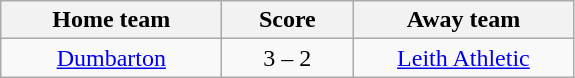<table class="wikitable" style="text-align: center">
<tr>
<th width=140>Home team</th>
<th width=80>Score</th>
<th width=140>Away team</th>
</tr>
<tr>
<td><a href='#'>Dumbarton</a></td>
<td>3 – 2</td>
<td><a href='#'>Leith Athletic</a></td>
</tr>
</table>
